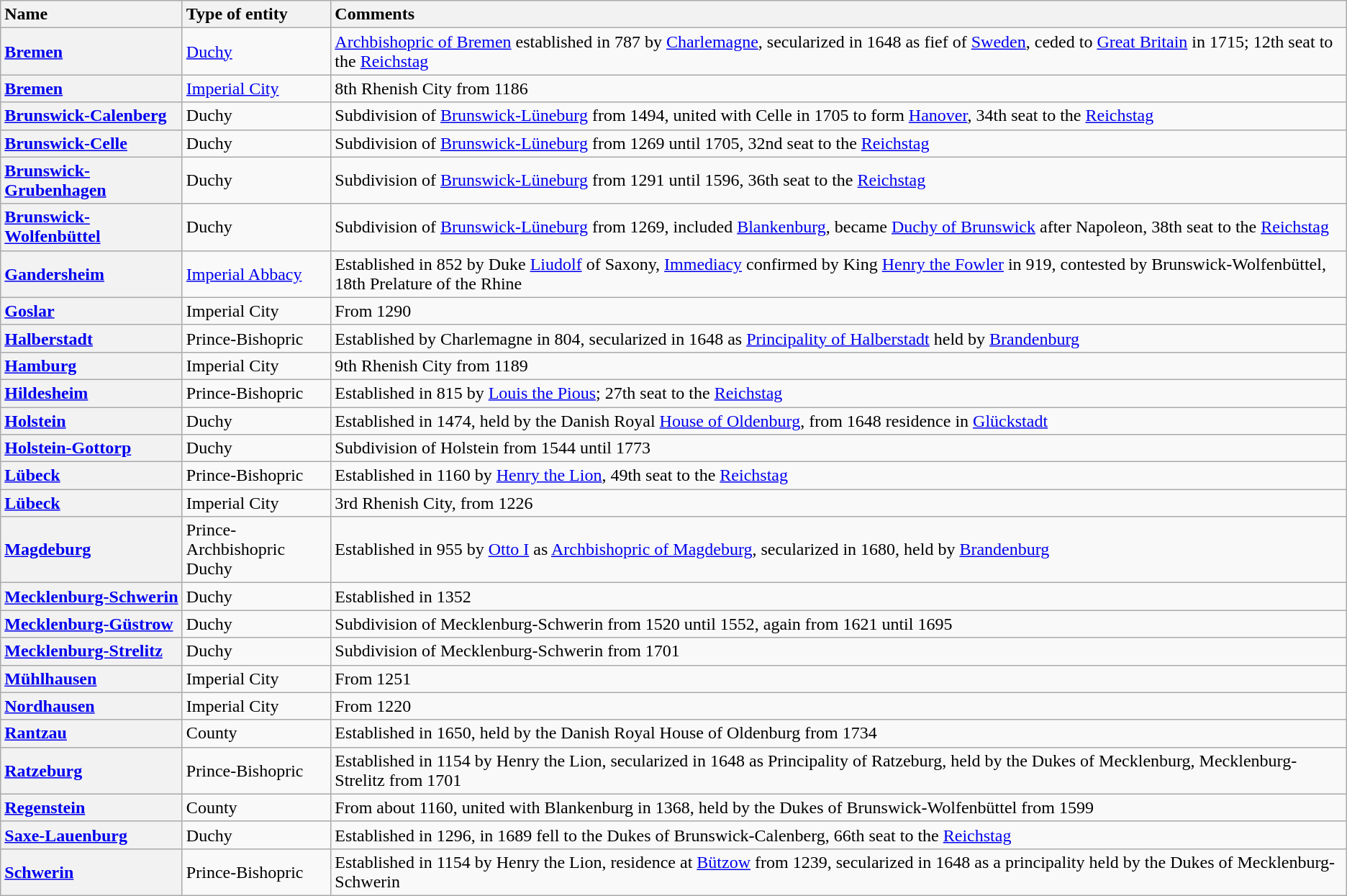<table class="wikitable">
<tr>
<th scope="col" style="text-align: left;">Name</th>
<th scope="col" style="text-align: left;">Type of entity</th>
<th scope="col" style="text-align: left;">Comments</th>
</tr>
<tr>
<th scope="row" style="text-align: left;">  <a href='#'>Bremen</a></th>
<td><a href='#'>Duchy</a></td>
<td><a href='#'>Archbishopric of Bremen</a> established in 787 by <a href='#'>Charlemagne</a>, secularized in 1648 as fief of <a href='#'>Sweden</a>, ceded to <a href='#'>Great Britain</a> in 1715; 12th seat to the <a href='#'>Reichstag</a></td>
</tr>
<tr>
<th scope="row" style="text-align: left;"> <a href='#'>Bremen</a></th>
<td><a href='#'>Imperial City</a></td>
<td>8th Rhenish City from 1186</td>
</tr>
<tr>
<th scope="row" style="text-align: left;">   <a href='#'>Brunswick-Calenberg</a></th>
<td>Duchy</td>
<td>Subdivision of <a href='#'>Brunswick-Lüneburg</a> from 1494, united with Celle in 1705 to form <a href='#'>Hanover</a>, 34th seat to the <a href='#'>Reichstag</a></td>
</tr>
<tr>
<th scope="row" style="text-align: left;">  <a href='#'>Brunswick-Celle</a></th>
<td>Duchy</td>
<td>Subdivision of <a href='#'>Brunswick-Lüneburg</a> from 1269 until 1705, 32nd seat to the <a href='#'>Reichstag</a></td>
</tr>
<tr>
<th scope="row" style="text-align: left;"> <a href='#'>Brunswick-Grubenhagen</a></th>
<td>Duchy</td>
<td>Subdivision of <a href='#'>Brunswick-Lüneburg</a> from 1291 until 1596, 36th seat to the <a href='#'>Reichstag</a></td>
</tr>
<tr>
<th scope="row" style="text-align: left;">    <a href='#'>Brunswick-Wolfenbüttel</a></th>
<td>Duchy</td>
<td>Subdivision of <a href='#'>Brunswick-Lüneburg</a> from 1269, included <a href='#'>Blankenburg</a>, became <a href='#'>Duchy of Brunswick</a> after Napoleon, 38th seat to the <a href='#'>Reichstag</a></td>
</tr>
<tr>
<th scope="row" style="text-align: left;"> <a href='#'>Gandersheim</a></th>
<td><a href='#'>Imperial Abbacy</a></td>
<td>Established in 852 by Duke <a href='#'>Liudolf</a> of Saxony, <a href='#'>Immediacy</a> confirmed by King <a href='#'>Henry the Fowler</a> in 919, contested by Brunswick-Wolfenbüttel, 18th Prelature of the Rhine</td>
</tr>
<tr>
<th scope="row" style="text-align: left;"> <a href='#'>Goslar</a></th>
<td>Imperial City</td>
<td>From 1290</td>
</tr>
<tr>
<th scope="row" style="text-align: left;"> <a href='#'>Halberstadt</a></th>
<td>Prince-Bishopric</td>
<td>Established by Charlemagne in 804, secularized in 1648 as <a href='#'>Principality of Halberstadt</a> held by <a href='#'>Brandenburg</a></td>
</tr>
<tr>
<th scope="row" style="text-align: left;"> <a href='#'>Hamburg</a></th>
<td>Imperial City</td>
<td>9th Rhenish City from 1189</td>
</tr>
<tr>
<th scope="row" style="text-align: left;"> <a href='#'>Hildesheim</a></th>
<td>Prince-Bishopric</td>
<td>Established in 815 by <a href='#'>Louis the Pious</a>; 27th seat to the <a href='#'>Reichstag</a></td>
</tr>
<tr>
<th scope="row" style="text-align: left;"> <a href='#'>Holstein</a></th>
<td>Duchy</td>
<td>Established in 1474, held by the Danish Royal <a href='#'>House of Oldenburg</a>, from 1648 residence in <a href='#'>Glückstadt</a></td>
</tr>
<tr>
<th scope="row" style="text-align: left;"> <a href='#'>Holstein-Gottorp</a></th>
<td>Duchy</td>
<td>Subdivision of Holstein from 1544 until 1773</td>
</tr>
<tr>
<th scope="row" style="text-align: left;"> <a href='#'>Lübeck</a></th>
<td>Prince-Bishopric</td>
<td>Established in 1160 by <a href='#'>Henry the Lion</a>, 49th seat to the <a href='#'>Reichstag</a></td>
</tr>
<tr>
<th scope="row" style="text-align: left;"> <a href='#'>Lübeck</a></th>
<td>Imperial City</td>
<td>3rd Rhenish City, from 1226</td>
</tr>
<tr>
<th scope="row" style="text-align: left;"> <a href='#'>Magdeburg</a></th>
<td>Prince-Archbishopric<br>Duchy</td>
<td>Established in 955 by <a href='#'>Otto I</a> as <a href='#'>Archbishopric of Magdeburg</a>, secularized in 1680, held by <a href='#'>Brandenburg</a></td>
</tr>
<tr>
<th scope="row" style="text-align: left;"> <a href='#'>Mecklenburg-Schwerin</a></th>
<td>Duchy</td>
<td>Established in 1352</td>
</tr>
<tr>
<th scope="row" style="text-align: left;"> <a href='#'>Mecklenburg-Güstrow</a></th>
<td>Duchy</td>
<td>Subdivision of Mecklenburg-Schwerin from 1520 until 1552, again from 1621 until 1695</td>
</tr>
<tr>
<th scope="row" style="text-align: left;"> <a href='#'>Mecklenburg-Strelitz</a></th>
<td>Duchy</td>
<td>Subdivision of Mecklenburg-Schwerin from 1701</td>
</tr>
<tr>
<th scope="row" style="text-align: left;">   <a href='#'>Mühlhausen</a></th>
<td>Imperial City</td>
<td>From 1251</td>
</tr>
<tr>
<th scope="row" style="text-align: left;"> <a href='#'>Nordhausen</a></th>
<td>Imperial City</td>
<td>From 1220</td>
</tr>
<tr>
<th scope="row" style="text-align: left;">   <a href='#'>Rantzau</a></th>
<td>County</td>
<td>Established in 1650, held by the Danish Royal House of Oldenburg from 1734</td>
</tr>
<tr>
<th scope="row" style="text-align: left;"> <a href='#'>Ratzeburg</a></th>
<td>Prince-Bishopric</td>
<td>Established in 1154 by Henry the Lion, secularized in 1648 as Principality of Ratzeburg, held by the Dukes of Mecklenburg, Mecklenburg-Strelitz from 1701</td>
</tr>
<tr>
<th scope="row" style="text-align: left;"> <a href='#'>Regenstein</a></th>
<td>County</td>
<td>From about 1160, united with Blankenburg in 1368, held by the Dukes of Brunswick-Wolfenbüttel from 1599</td>
</tr>
<tr>
<th scope="row" style="text-align: left;"> <a href='#'>Saxe-Lauenburg</a></th>
<td>Duchy</td>
<td>Established in 1296, in 1689 fell to the Dukes of Brunswick-Calenberg, 66th seat to the <a href='#'>Reichstag</a></td>
</tr>
<tr>
<th scope="row" style="text-align: left;"> <a href='#'>Schwerin</a></th>
<td>Prince-Bishopric</td>
<td>Established in 1154 by Henry the Lion, residence at <a href='#'>Bützow</a> from 1239, secularized in 1648 as a principality held by the Dukes of Mecklenburg-Schwerin</td>
</tr>
</table>
